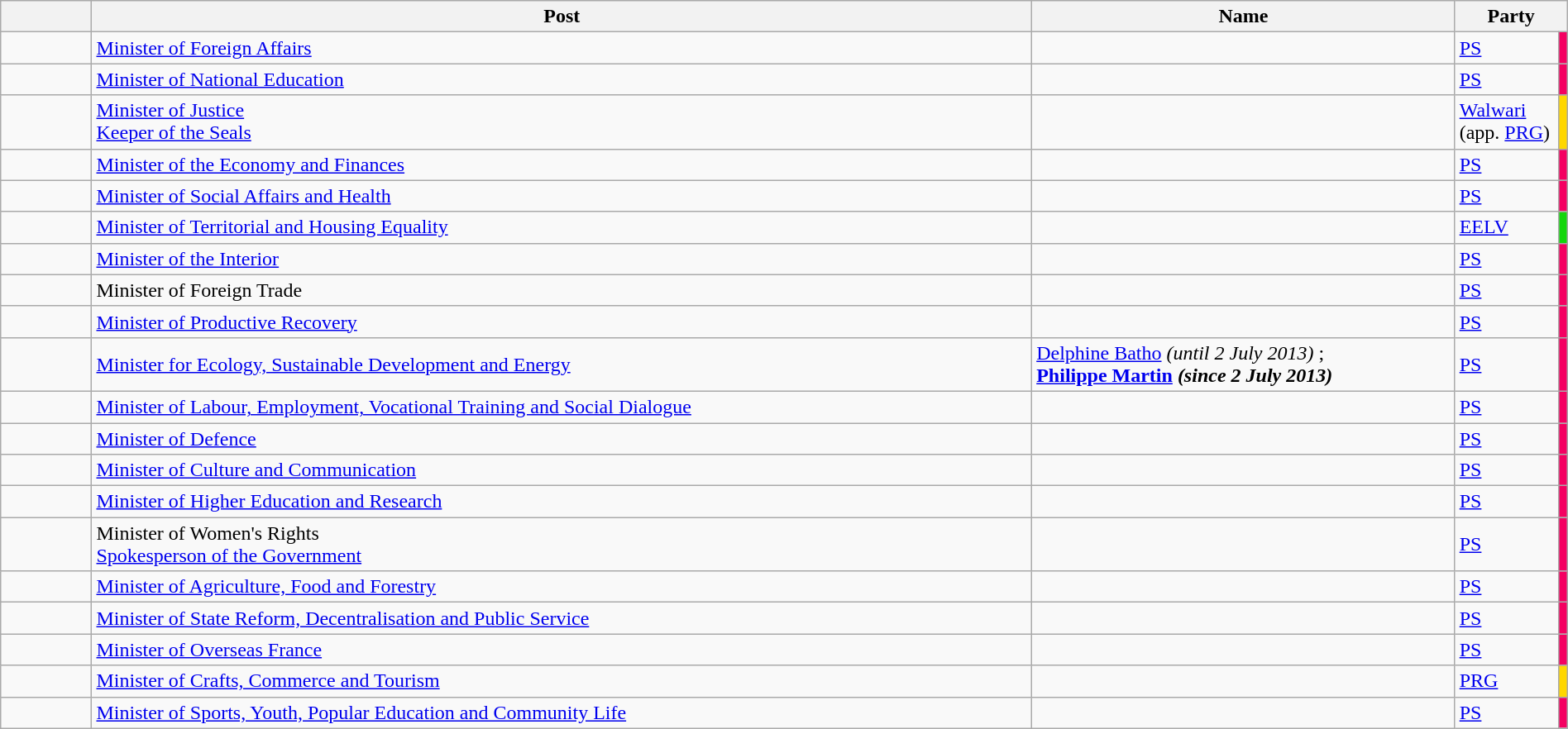<table class="wikitable sortable" style="width:100%;">
<tr>
<th class="unsortable"></th>
<th width=60%>Post</th>
<th width=27%>Name</th>
<th colspan="2" width="7%">Party</th>
</tr>
<tr>
<td></td>
<td><a href='#'>Minister of Foreign Affairs</a></td>
<td></td>
<td><a href='#'>PS</a></td>
<td style="width:1px;; background:#F40061;"></td>
</tr>
<tr>
<td></td>
<td><a href='#'>Minister of National Education</a></td>
<td></td>
<td><a href='#'>PS</a></td>
<td style="width:1px;; background:#F40061;"></td>
</tr>
<tr>
<td></td>
<td><a href='#'>Minister of Justice</a><br><a href='#'>Keeper of the Seals</a></td>
<td></td>
<td><a href='#'>Walwari</a> (app. <a href='#'>PRG</a>)</td>
<td style="width:1px;; background:#ffd700;"></td>
</tr>
<tr>
<td></td>
<td><a href='#'>Minister of the Economy and Finances</a></td>
<td></td>
<td><a href='#'>PS</a></td>
<td style="width:1px;; background:#F40061;"></td>
</tr>
<tr>
<td></td>
<td><a href='#'>Minister of Social Affairs and Health</a></td>
<td></td>
<td><a href='#'>PS</a></td>
<td style="width:1px;; background:#F40061;"></td>
</tr>
<tr>
<td></td>
<td><a href='#'>Minister of Territorial and Housing Equality</a></td>
<td></td>
<td><a href='#'>EELV</a></td>
<td style="width:1px;; background:#13D60C;"></td>
</tr>
<tr>
<td></td>
<td><a href='#'>Minister of the Interior</a></td>
<td></td>
<td><a href='#'>PS</a></td>
<td style="width:1px;; background:#F40061;"></td>
</tr>
<tr>
<td></td>
<td>Minister of Foreign Trade</td>
<td></td>
<td><a href='#'>PS</a></td>
<td style="width:1px;; background:#F40061;"></td>
</tr>
<tr>
<td></td>
<td><a href='#'>Minister of Productive Recovery</a></td>
<td></td>
<td><a href='#'>PS</a></td>
<td style="width:1px;; background:#F40061;"></td>
</tr>
<tr>
<td></td>
<td><a href='#'>Minister for Ecology, Sustainable Development and Energy</a></td>
<td><a href='#'>Delphine Batho</a> <em>(until 2 July 2013)</em> ;<br><strong><a href='#'>Philippe Martin</a> <strong><em>(since 2 July 2013)<em></td>
<td><a href='#'>PS</a></td>
<td style="width:1px;; background:#F40061;"></td>
</tr>
<tr>
<td></td>
<td><a href='#'>Minister of Labour, Employment, Vocational Training and Social Dialogue</a></td>
<td></td>
<td><a href='#'>PS</a></td>
<td style="width:1px;; background:#F40061;"></td>
</tr>
<tr>
<td></td>
<td><a href='#'>Minister of Defence</a></td>
<td></td>
<td><a href='#'>PS</a></td>
<td style="width:1px;; background:#F40061;"></td>
</tr>
<tr>
<td></td>
<td><a href='#'>Minister of Culture and Communication</a></td>
<td></td>
<td><a href='#'>PS</a></td>
<td style="width:1px;; background:#F40061;"></td>
</tr>
<tr>
<td></td>
<td><a href='#'>Minister of Higher Education and Research</a></td>
<td></td>
<td><a href='#'>PS</a></td>
<td style="width:1px;; background:#F40061;"></td>
</tr>
<tr>
<td></td>
<td>Minister of Women's Rights<br><a href='#'>Spokesperson of the Government</a></td>
<td></td>
<td><a href='#'>PS</a></td>
<td style="width:1px;; background:#F40061;"></td>
</tr>
<tr>
<td></td>
<td><a href='#'>Minister of Agriculture, Food and Forestry</a></td>
<td></td>
<td><a href='#'>PS</a></td>
<td style="width:1px;; background:#F40061;"></td>
</tr>
<tr>
<td></td>
<td><a href='#'>Minister of State Reform, Decentralisation and Public Service</a></td>
<td></td>
<td><a href='#'>PS</a></td>
<td style="width:1px;; background:#F40061;"></td>
</tr>
<tr>
<td></td>
<td><a href='#'>Minister of Overseas France</a></td>
<td></td>
<td><a href='#'>PS</a></td>
<td style="width:1px;; background:#F40061;"></td>
</tr>
<tr>
<td></td>
<td><a href='#'>Minister of Crafts, Commerce and Tourism</a></td>
<td></td>
<td><a href='#'>PRG</a></td>
<td style="width:1px;; background:#ffd700;"></td>
</tr>
<tr>
<td></td>
<td><a href='#'>Minister of Sports, Youth, Popular Education and Community Life</a></td>
<td></td>
<td><a href='#'>PS</a></td>
<td style="width:1px;; background:#F40061;"></td>
</tr>
</table>
